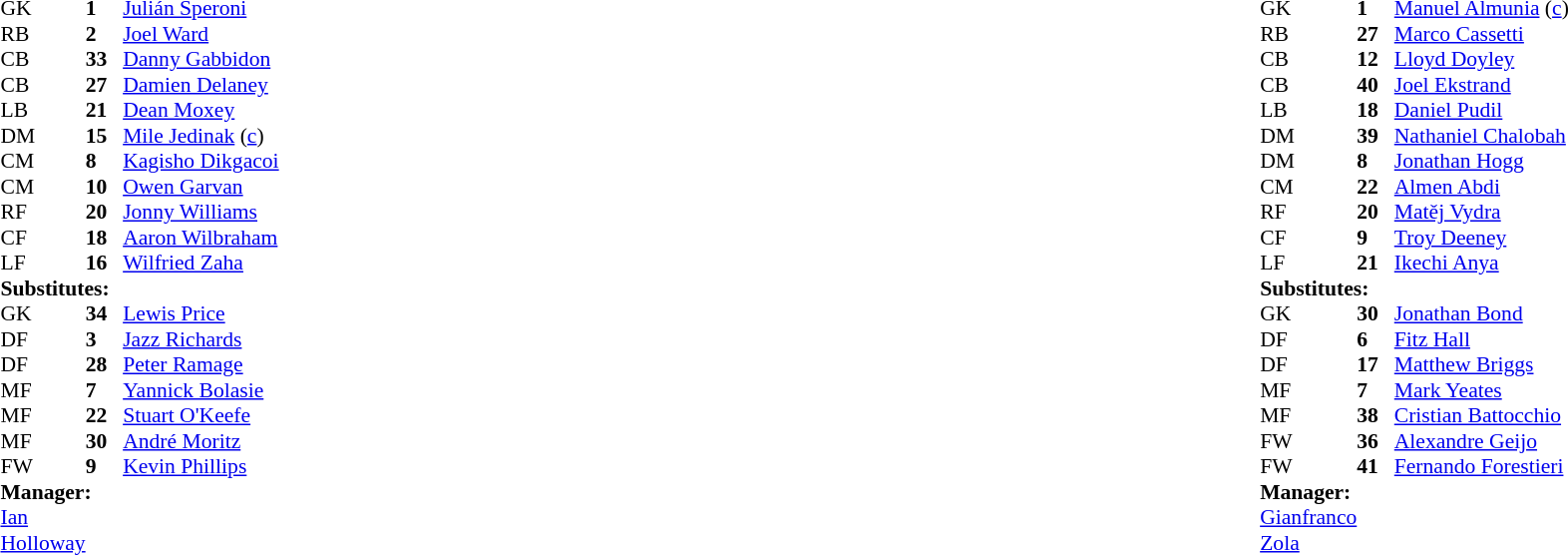<table style="width:100%;">
<tr>
<td style="vertical-align:top; width:40%;"><br><table style="font-size: 90%" cellspacing="0" cellpadding="0">
<tr>
<td colspan="4"></td>
</tr>
<tr>
<th width=25></th>
<th width=25></th>
</tr>
<tr>
<td>GK</td>
<td><strong>1</strong></td>
<td> <a href='#'>Julián Speroni</a></td>
</tr>
<tr>
<td>RB</td>
<td><strong>2</strong></td>
<td><a href='#'>Joel Ward</a></td>
<td></td>
</tr>
<tr>
<td>CB</td>
<td><strong>33</strong></td>
<td><a href='#'>Danny Gabbidon</a></td>
</tr>
<tr>
<td>CB</td>
<td><strong>27</strong></td>
<td><a href='#'>Damien Delaney</a></td>
</tr>
<tr>
<td>LB</td>
<td><strong>21</strong></td>
<td><a href='#'>Dean Moxey</a></td>
<td></td>
</tr>
<tr>
<td>DM</td>
<td><strong>15</strong></td>
<td><a href='#'>Mile Jedinak</a> (<a href='#'>c</a>)</td>
<td></td>
</tr>
<tr>
<td>CM</td>
<td><strong>8</strong></td>
<td><a href='#'>Kagisho Dikgacoi</a></td>
<td></td>
<td></td>
</tr>
<tr>
<td>CM</td>
<td><strong>10</strong></td>
<td><a href='#'>Owen Garvan</a></td>
<td></td>
<td></td>
</tr>
<tr>
<td>RF</td>
<td><strong>20</strong></td>
<td><a href='#'>Jonny Williams</a></td>
<td></td>
<td></td>
</tr>
<tr>
<td>CF</td>
<td><strong>18</strong></td>
<td><a href='#'>Aaron Wilbraham</a></td>
</tr>
<tr>
<td>LF</td>
<td><strong>16</strong></td>
<td><a href='#'>Wilfried Zaha</a></td>
</tr>
<tr>
<td colspan=4><strong>Substitutes:</strong></td>
</tr>
<tr>
<td>GK</td>
<td><strong>34</strong></td>
<td><a href='#'>Lewis Price</a></td>
</tr>
<tr>
<td>DF</td>
<td><strong>3</strong></td>
<td><a href='#'>Jazz Richards</a></td>
</tr>
<tr>
<td>DF</td>
<td><strong>28</strong></td>
<td><a href='#'>Peter Ramage</a></td>
</tr>
<tr>
<td>MF</td>
<td><strong>7</strong></td>
<td><a href='#'>Yannick Bolasie</a></td>
</tr>
<tr>
<td>MF</td>
<td><strong>22</strong></td>
<td><a href='#'>Stuart O'Keefe</a></td>
<td></td>
<td></td>
</tr>
<tr>
<td>MF</td>
<td><strong>30</strong></td>
<td><a href='#'>André Moritz</a></td>
<td></td>
<td></td>
</tr>
<tr>
<td>FW</td>
<td><strong>9</strong></td>
<td><a href='#'>Kevin Phillips</a></td>
<td></td>
<td></td>
</tr>
<tr>
<td colspan=4><strong>Manager:</strong></td>
</tr>
<tr>
<td><a href='#'>Ian Holloway</a></td>
</tr>
</table>
</td>
<td valign="top"></td>
<td style="vertical-align:top; width:50%;"><br><table cellspacing="0" cellpadding="0" style="font-size:90%; margin:auto;">
<tr>
<td colspan="4"></td>
</tr>
<tr>
<th width=25></th>
<th width=25></th>
</tr>
<tr>
<td>GK</td>
<td><strong>1</strong></td>
<td><a href='#'>Manuel Almunia</a> (<a href='#'>c</a>)</td>
</tr>
<tr>
<td>RB</td>
<td><strong>27</strong></td>
<td><a href='#'>Marco Cassetti</a></td>
<td></td>
</tr>
<tr>
<td>CB</td>
<td><strong>12</strong></td>
<td><a href='#'>Lloyd Doyley</a></td>
</tr>
<tr>
<td>CB</td>
<td><strong>40</strong></td>
<td><a href='#'>Joel Ekstrand</a></td>
<td></td>
</tr>
<tr>
<td>LB</td>
<td><strong>18</strong></td>
<td><a href='#'>Daniel Pudil</a></td>
</tr>
<tr>
<td>DM</td>
<td><strong>39</strong></td>
<td><a href='#'>Nathaniel Chalobah</a></td>
<td></td>
<td></td>
</tr>
<tr>
<td>DM</td>
<td><strong>8</strong></td>
<td><a href='#'>Jonathan Hogg</a></td>
</tr>
<tr>
<td>CM</td>
<td><strong>22</strong></td>
<td><a href='#'>Almen Abdi</a></td>
<td></td>
</tr>
<tr>
<td>RF</td>
<td><strong>20</strong></td>
<td><a href='#'>Matěj Vydra</a></td>
<td></td>
<td></td>
</tr>
<tr>
<td>CF</td>
<td><strong>9</strong></td>
<td><a href='#'>Troy Deeney</a></td>
</tr>
<tr>
<td>LF</td>
<td><strong>21</strong></td>
<td><a href='#'>Ikechi Anya</a></td>
<td></td>
<td></td>
</tr>
<tr>
<td colspan=4><strong>Substitutes:</strong></td>
</tr>
<tr>
<td>GK</td>
<td><strong>30</strong></td>
<td><a href='#'>Jonathan Bond</a></td>
</tr>
<tr>
<td>DF</td>
<td><strong>6</strong></td>
<td><a href='#'>Fitz Hall</a></td>
</tr>
<tr>
<td>DF</td>
<td><strong>17</strong></td>
<td><a href='#'>Matthew Briggs</a></td>
</tr>
<tr>
<td>MF</td>
<td><strong>7</strong></td>
<td><a href='#'>Mark Yeates</a></td>
</tr>
<tr>
<td>MF</td>
<td><strong>38</strong></td>
<td><a href='#'>Cristian Battocchio</a></td>
<td></td>
<td></td>
</tr>
<tr>
<td>FW</td>
<td><strong>36</strong></td>
<td><a href='#'>Alexandre Geijo</a></td>
<td></td>
<td></td>
</tr>
<tr>
<td>FW</td>
<td><strong>41</strong></td>
<td><a href='#'>Fernando Forestieri</a></td>
<td></td>
<td></td>
</tr>
<tr>
<td colspan=4><strong>Manager:</strong></td>
</tr>
<tr>
<td><a href='#'>Gianfranco Zola</a></td>
</tr>
</table>
</td>
</tr>
</table>
